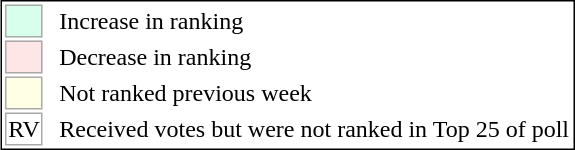<table style="border:1px solid black;" align=right>
<tr>
<td style="background:#D8FFEB; width:20px; border:1px solid #aaaaaa;"> </td>
<td rowspan=5> </td>
<td>Increase in ranking</td>
</tr>
<tr>
<td style="background:#FFE6E6; width:20px; border:1px solid #aaaaaa;"> </td>
<td>Decrease in ranking</td>
</tr>
<tr>
<td style="background:#FFFFE6; width:20px; border:1px solid #aaaaaa;"> </td>
<td>Not ranked previous week</td>
</tr>
<tr>
<td align=center style="width:20px; border:1px solid #aaaaaa; background:white;">RV</td>
<td>Received votes but were not ranked in Top 25 of poll</td>
</tr>
</table>
